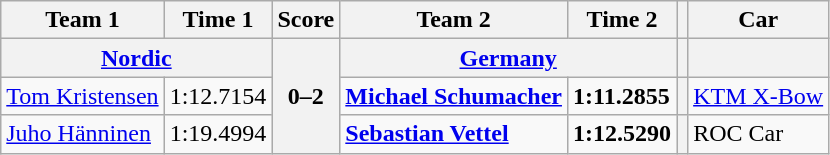<table class="wikitable">
<tr>
<th>Team 1</th>
<th>Time 1</th>
<th>Score</th>
<th>Team 2</th>
<th>Time 2</th>
<th></th>
<th>Car</th>
</tr>
<tr>
<th colspan=2> <strong><a href='#'>Nordic</a></strong></th>
<th rowspan=3>0–2</th>
<th colspan=2> <a href='#'>Germany</a></th>
<th></th>
<th></th>
</tr>
<tr>
<td><a href='#'>Tom Kristensen</a></td>
<td>1:12.7154</td>
<td><strong><a href='#'>Michael Schumacher</a></strong></td>
<td><strong>1:11.2855</strong></td>
<th></th>
<td><a href='#'>KTM X-Bow</a></td>
</tr>
<tr>
<td><a href='#'>Juho Hänninen</a></td>
<td>1:19.4994</td>
<td><strong><a href='#'>Sebastian Vettel</a></strong></td>
<td><strong>1:12.5290</strong></td>
<th></th>
<td>ROC Car</td>
</tr>
</table>
